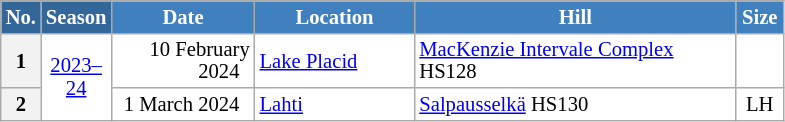<table class="wikitable sortable" style="font-size:86%; line-height:15px; text-align:left; border:grey solid 1px; border-collapse:collapse; background:#ffffff;">
<tr style="background:#efefef;">
<th style="background-color:#369; color:white; width:10px;">No.</th>
<th style="background-color:#369; color:white;  width:30px;">Season</th>
<th style="background-color:#4180be; color:white; width:89px;">Date</th>
<th style="background-color:#4180be; color:white; width:100px;">Location</th>
<th style="background-color:#4180be; color:white; width:208px;">Hill</th>
<th style="background-color:#4180be; color:white; width:25px;">Size</th>
</tr>
<tr>
<th scope=row scope="row" style="text-align:center;">1</th>
<td align="center" rowspan=2><a href='#'>2023–24</a></td>
<td align=right>10 February 2024  </td>
<td> <a href='#'>Lake Placid</a></td>
<td><a href='#'>MacKenzie Intervale Complex</a> HS128</td>
<td align=center></td>
</tr>
<tr>
<th scope=row style="text-align:center;">2</th>
<td align=right>1 March 2024  </td>
<td> <a href='#'>Lahti</a></td>
<td><a href='#'>Salpausselkä</a> HS130</td>
<td align=center>LH</td>
</tr>
</table>
